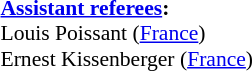<table style="width:100%; font-size:90%;">
<tr>
<td><br><strong><a href='#'>Assistant referees</a>:</strong>
<br>Louis Poissant (<a href='#'>France</a>)
<br>Ernest Kissenberger (<a href='#'>France</a>)
<noinclude></td>
</tr>
</table>
